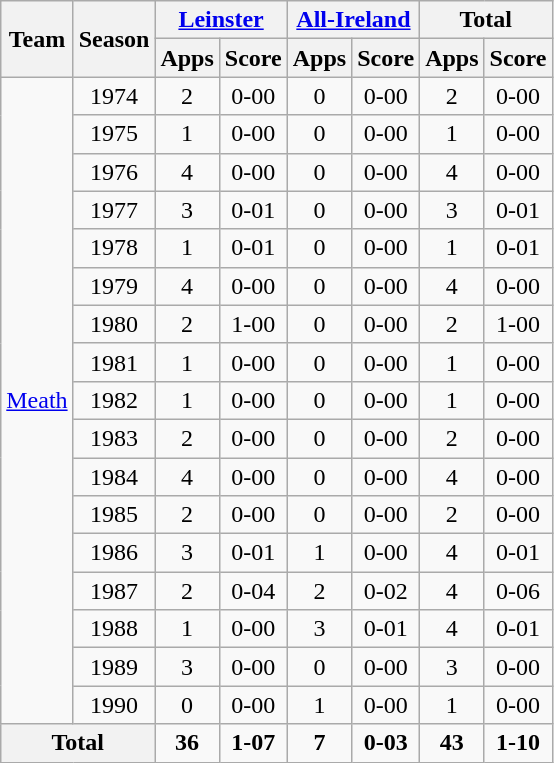<table class="wikitable" style="text-align:center">
<tr>
<th rowspan="2">Team</th>
<th rowspan="2">Season</th>
<th colspan="2"><a href='#'>Leinster</a></th>
<th colspan="2"><a href='#'>All-Ireland</a></th>
<th colspan="2">Total</th>
</tr>
<tr>
<th>Apps</th>
<th>Score</th>
<th>Apps</th>
<th>Score</th>
<th>Apps</th>
<th>Score</th>
</tr>
<tr>
<td rowspan="17"><a href='#'>Meath</a></td>
<td>1974</td>
<td>2</td>
<td>0-00</td>
<td>0</td>
<td>0-00</td>
<td>2</td>
<td>0-00</td>
</tr>
<tr>
<td>1975</td>
<td>1</td>
<td>0-00</td>
<td>0</td>
<td>0-00</td>
<td>1</td>
<td>0-00</td>
</tr>
<tr>
<td>1976</td>
<td>4</td>
<td>0-00</td>
<td>0</td>
<td>0-00</td>
<td>4</td>
<td>0-00</td>
</tr>
<tr>
<td>1977</td>
<td>3</td>
<td>0-01</td>
<td>0</td>
<td>0-00</td>
<td>3</td>
<td>0-01</td>
</tr>
<tr>
<td>1978</td>
<td>1</td>
<td>0-01</td>
<td>0</td>
<td>0-00</td>
<td>1</td>
<td>0-01</td>
</tr>
<tr>
<td>1979</td>
<td>4</td>
<td>0-00</td>
<td>0</td>
<td>0-00</td>
<td>4</td>
<td>0-00</td>
</tr>
<tr>
<td>1980</td>
<td>2</td>
<td>1-00</td>
<td>0</td>
<td>0-00</td>
<td>2</td>
<td>1-00</td>
</tr>
<tr>
<td>1981</td>
<td>1</td>
<td>0-00</td>
<td>0</td>
<td>0-00</td>
<td>1</td>
<td>0-00</td>
</tr>
<tr>
<td>1982</td>
<td>1</td>
<td>0-00</td>
<td>0</td>
<td>0-00</td>
<td>1</td>
<td>0-00</td>
</tr>
<tr>
<td>1983</td>
<td>2</td>
<td>0-00</td>
<td>0</td>
<td>0-00</td>
<td>2</td>
<td>0-00</td>
</tr>
<tr>
<td>1984</td>
<td>4</td>
<td>0-00</td>
<td>0</td>
<td>0-00</td>
<td>4</td>
<td>0-00</td>
</tr>
<tr>
<td>1985</td>
<td>2</td>
<td>0-00</td>
<td>0</td>
<td>0-00</td>
<td>2</td>
<td>0-00</td>
</tr>
<tr>
<td>1986</td>
<td>3</td>
<td>0-01</td>
<td>1</td>
<td>0-00</td>
<td>4</td>
<td>0-01</td>
</tr>
<tr>
<td>1987</td>
<td>2</td>
<td>0-04</td>
<td>2</td>
<td>0-02</td>
<td>4</td>
<td>0-06</td>
</tr>
<tr>
<td>1988</td>
<td>1</td>
<td>0-00</td>
<td>3</td>
<td>0-01</td>
<td>4</td>
<td>0-01</td>
</tr>
<tr>
<td>1989</td>
<td>3</td>
<td>0-00</td>
<td>0</td>
<td>0-00</td>
<td>3</td>
<td>0-00</td>
</tr>
<tr>
<td>1990</td>
<td>0</td>
<td>0-00</td>
<td>1</td>
<td>0-00</td>
<td>1</td>
<td>0-00</td>
</tr>
<tr>
<th colspan="2">Total</th>
<td><strong>36</strong></td>
<td><strong>1-07</strong></td>
<td><strong>7</strong></td>
<td><strong>0-03</strong></td>
<td><strong>43</strong></td>
<td><strong>1-10</strong></td>
</tr>
</table>
